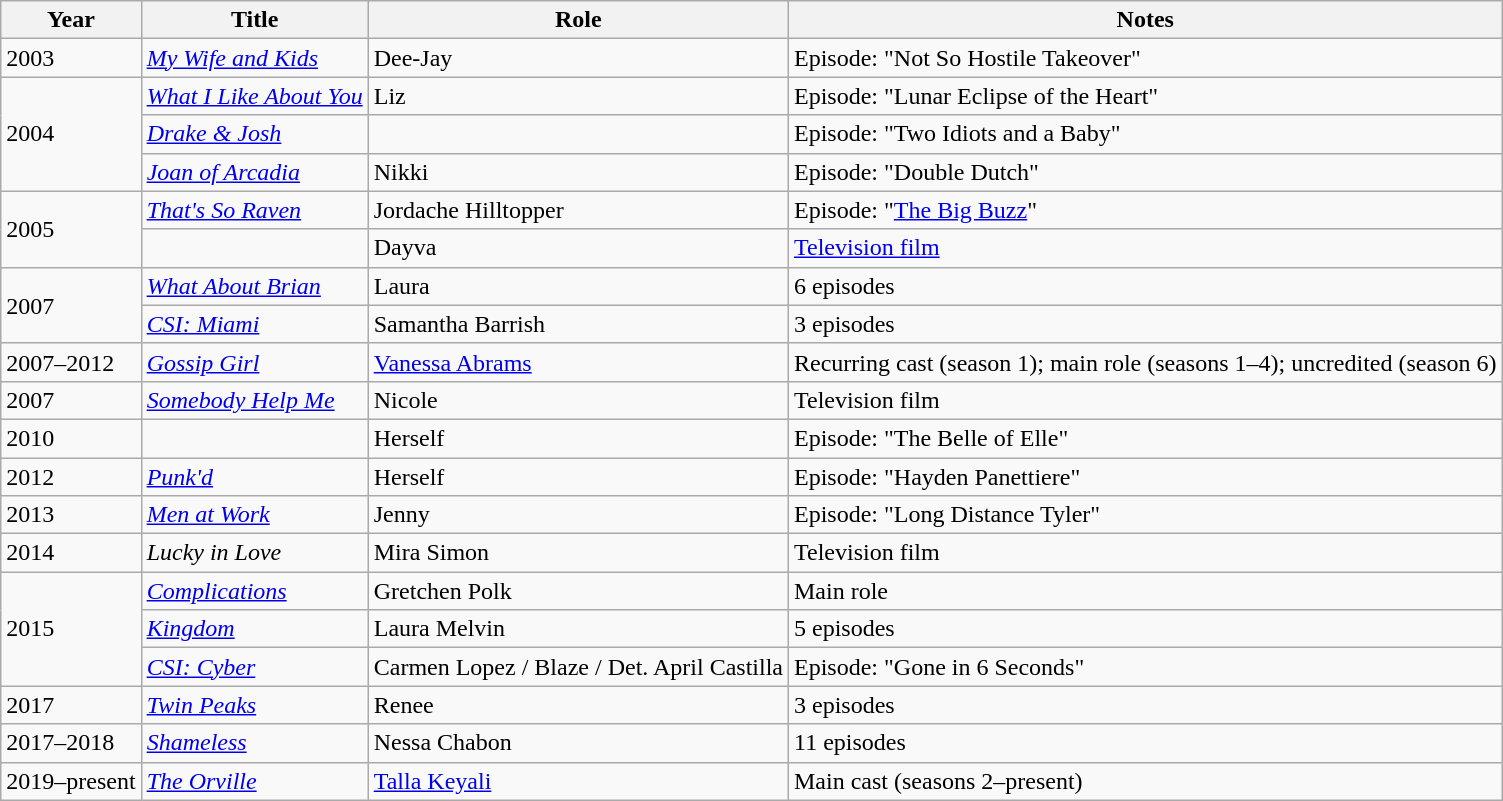<table class="wikitable sortable">
<tr>
<th>Year</th>
<th>Title</th>
<th>Role</th>
<th class="unsortable">Notes</th>
</tr>
<tr>
<td>2003</td>
<td><em><a href='#'>My Wife and Kids</a></em></td>
<td>Dee-Jay</td>
<td>Episode: "Not So Hostile Takeover"</td>
</tr>
<tr>
<td rowspan="3">2004</td>
<td><em><a href='#'>What I Like About You</a></em></td>
<td>Liz</td>
<td>Episode: "Lunar Eclipse of the Heart"</td>
</tr>
<tr>
<td><em><a href='#'>Drake & Josh</a></em></td>
<td></td>
<td>Episode: "Two Idiots and a Baby"</td>
</tr>
<tr>
<td><em><a href='#'>Joan of Arcadia</a></em></td>
<td>Nikki</td>
<td>Episode: "Double Dutch"</td>
</tr>
<tr>
<td rowspan="2">2005</td>
<td><em><a href='#'>That's So Raven</a></em></td>
<td>Jordache Hilltopper</td>
<td>Episode: "<a href='#'>The Big Buzz</a>"</td>
</tr>
<tr>
<td><em></em></td>
<td>Dayva</td>
<td><a href='#'>Television film</a></td>
</tr>
<tr>
<td rowspan="2">2007</td>
<td><em><a href='#'>What About Brian</a></em></td>
<td>Laura</td>
<td>6 episodes</td>
</tr>
<tr>
<td><em><a href='#'>CSI: Miami</a></em></td>
<td>Samantha Barrish</td>
<td>3 episodes</td>
</tr>
<tr>
<td>2007–2012</td>
<td><em><a href='#'>Gossip Girl</a></em></td>
<td><a href='#'>Vanessa Abrams</a></td>
<td>Recurring cast (season 1); main role (seasons 1–4); uncredited (season 6)</td>
</tr>
<tr>
<td>2007</td>
<td><em><a href='#'>Somebody Help Me</a></em></td>
<td>Nicole</td>
<td>Television film</td>
</tr>
<tr>
<td>2010</td>
<td><em></em></td>
<td>Herself</td>
<td>Episode: "The Belle of Elle"</td>
</tr>
<tr>
<td>2012</td>
<td><em><a href='#'>Punk'd</a></em></td>
<td>Herself</td>
<td>Episode: "Hayden Panettiere"</td>
</tr>
<tr>
<td>2013</td>
<td><em><a href='#'>Men at Work</a></em></td>
<td>Jenny</td>
<td>Episode: "Long Distance Tyler"</td>
</tr>
<tr>
<td>2014</td>
<td><em>Lucky in Love</em></td>
<td>Mira Simon</td>
<td>Television film</td>
</tr>
<tr>
<td rowspan="3">2015</td>
<td><em><a href='#'>Complications</a></em></td>
<td>Gretchen Polk</td>
<td>Main role</td>
</tr>
<tr>
<td><em><a href='#'>Kingdom</a></em></td>
<td>Laura Melvin</td>
<td>5 episodes</td>
</tr>
<tr>
<td><em><a href='#'>CSI: Cyber</a></em></td>
<td>Carmen Lopez / Blaze / Det. April Castilla</td>
<td>Episode: "Gone in 6 Seconds"</td>
</tr>
<tr>
<td>2017</td>
<td><em><a href='#'>Twin Peaks</a></em></td>
<td>Renee</td>
<td>3 episodes</td>
</tr>
<tr>
<td>2017–2018</td>
<td><em><a href='#'>Shameless</a></em></td>
<td>Nessa Chabon</td>
<td>11 episodes</td>
</tr>
<tr>
<td>2019–present</td>
<td><em><a href='#'>The Orville</a></em></td>
<td><a href='#'>Talla Keyali</a></td>
<td>Main cast (seasons 2–present)</td>
</tr>
</table>
